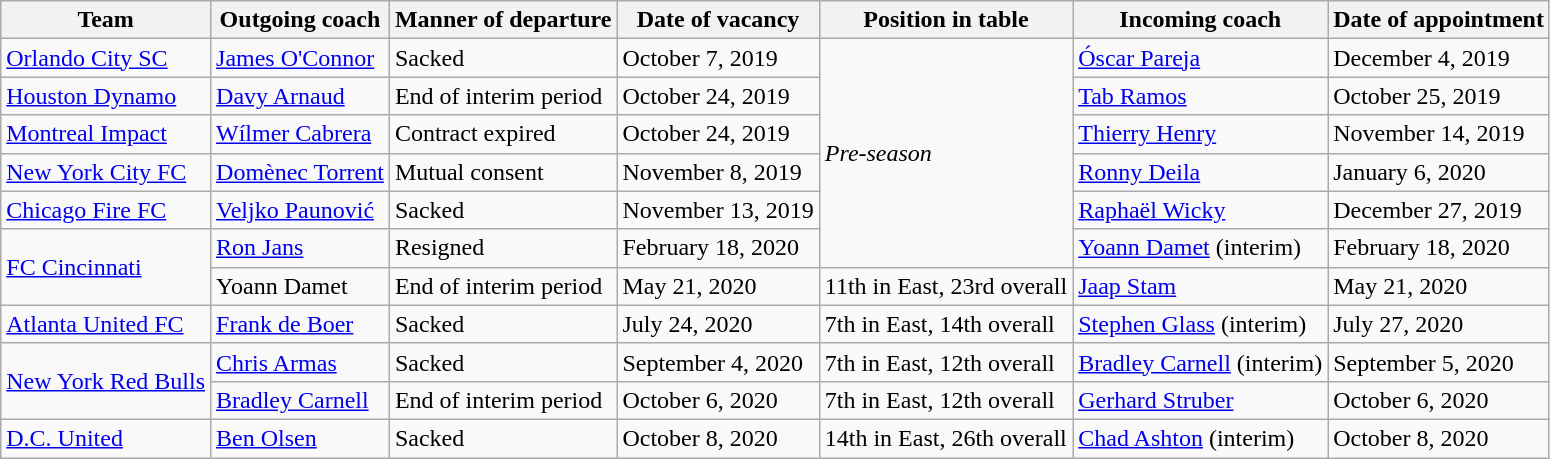<table class="wikitable sortable">
<tr>
<th>Team</th>
<th>Outgoing coach</th>
<th>Manner of departure</th>
<th>Date of vacancy</th>
<th>Position in table</th>
<th>Incoming coach</th>
<th>Date of appointment</th>
</tr>
<tr>
<td><a href='#'>Orlando City SC</a></td>
<td> <a href='#'>James O'Connor</a></td>
<td>Sacked</td>
<td>October 7, 2019</td>
<td rowspan="6"><em>Pre-season</em></td>
<td> <a href='#'>Óscar Pareja</a></td>
<td>December 4, 2019</td>
</tr>
<tr>
<td><a href='#'>Houston Dynamo</a></td>
<td> <a href='#'>Davy Arnaud</a></td>
<td>End of interim period</td>
<td>October 24, 2019</td>
<td> <a href='#'>Tab Ramos</a></td>
<td>October 25, 2019</td>
</tr>
<tr>
<td><a href='#'>Montreal Impact</a></td>
<td> <a href='#'>Wílmer Cabrera</a></td>
<td>Contract expired</td>
<td>October 24, 2019</td>
<td> <a href='#'>Thierry Henry</a></td>
<td>November 14, 2019</td>
</tr>
<tr>
<td><a href='#'>New York City FC</a></td>
<td> <a href='#'>Domènec Torrent</a></td>
<td>Mutual consent</td>
<td>November 8, 2019</td>
<td> <a href='#'>Ronny Deila</a></td>
<td>January 6, 2020</td>
</tr>
<tr>
<td><a href='#'>Chicago Fire FC</a></td>
<td> <a href='#'>Veljko Paunović</a></td>
<td>Sacked</td>
<td>November 13, 2019</td>
<td> <a href='#'>Raphaël Wicky</a></td>
<td>December 27, 2019</td>
</tr>
<tr>
<td rowspan="2"><a href='#'>FC Cincinnati</a></td>
<td> <a href='#'>Ron Jans</a></td>
<td>Resigned</td>
<td>February 18, 2020</td>
<td> <a href='#'>Yoann Damet</a> (interim)</td>
<td>February 18, 2020</td>
</tr>
<tr>
<td> Yoann Damet</td>
<td>End of interim period</td>
<td>May 21, 2020</td>
<td>11th in East, 23rd overall</td>
<td> <a href='#'>Jaap Stam</a></td>
<td>May 21, 2020</td>
</tr>
<tr>
<td><a href='#'>Atlanta United FC</a></td>
<td> <a href='#'>Frank de Boer</a></td>
<td>Sacked</td>
<td>July 24, 2020</td>
<td>7th in East, 14th overall</td>
<td> <a href='#'>Stephen Glass</a> (interim)</td>
<td>July 27, 2020</td>
</tr>
<tr>
<td rowspan="2"><a href='#'>New York Red Bulls</a></td>
<td> <a href='#'>Chris Armas</a></td>
<td>Sacked</td>
<td>September 4, 2020</td>
<td>7th in East, 12th overall</td>
<td> <a href='#'>Bradley Carnell</a> (interim)</td>
<td>September 5, 2020</td>
</tr>
<tr>
<td> <a href='#'>Bradley Carnell</a></td>
<td>End of interim period</td>
<td>October 6, 2020</td>
<td>7th in East, 12th overall</td>
<td> <a href='#'>Gerhard Struber</a></td>
<td>October 6, 2020</td>
</tr>
<tr>
<td><a href='#'>D.C. United</a></td>
<td> <a href='#'>Ben Olsen</a></td>
<td>Sacked</td>
<td>October 8, 2020</td>
<td>14th in East, 26th overall</td>
<td> <a href='#'>Chad Ashton</a> (interim)</td>
<td>October 8, 2020</td>
</tr>
</table>
